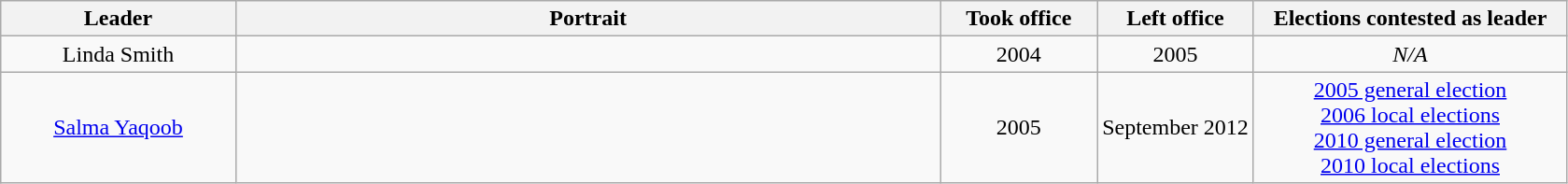<table class="wikitable" style="text-align:center">
<tr>
<th style="width:15%;">Leader<br></th>
<th width=40>Portrait</th>
<th style="width:10%;">Took office</th>
<th style="width:10%;">Left office</th>
<th style="width:20%;">Elections contested as leader</th>
</tr>
<tr>
<td>Linda Smith</td>
<td></td>
<td>2004</td>
<td>2005</td>
<td><em>N/A</em></td>
</tr>
<tr>
<td><a href='#'>Salma Yaqoob</a><br></td>
<td></td>
<td>2005</td>
<td>September 2012</td>
<td><a href='#'>2005 general election</a><br><a href='#'>2006 local elections</a><br><a href='#'>2010 general election</a><br><a href='#'>2010 local elections</a></td>
</tr>
</table>
